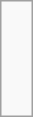<table style="float:right; margin:0 0 .75em .75em; border:1px solid #a0a0a0; padding:5px; white-space:nowrap; font-size:85%; background:#F9F9F9;">
<tr>
<th></th>
<td></td>
</tr>
<tr>
<td><br></td>
</tr>
<tr>
<td><br></td>
</tr>
<tr>
<td><br></td>
</tr>
</table>
